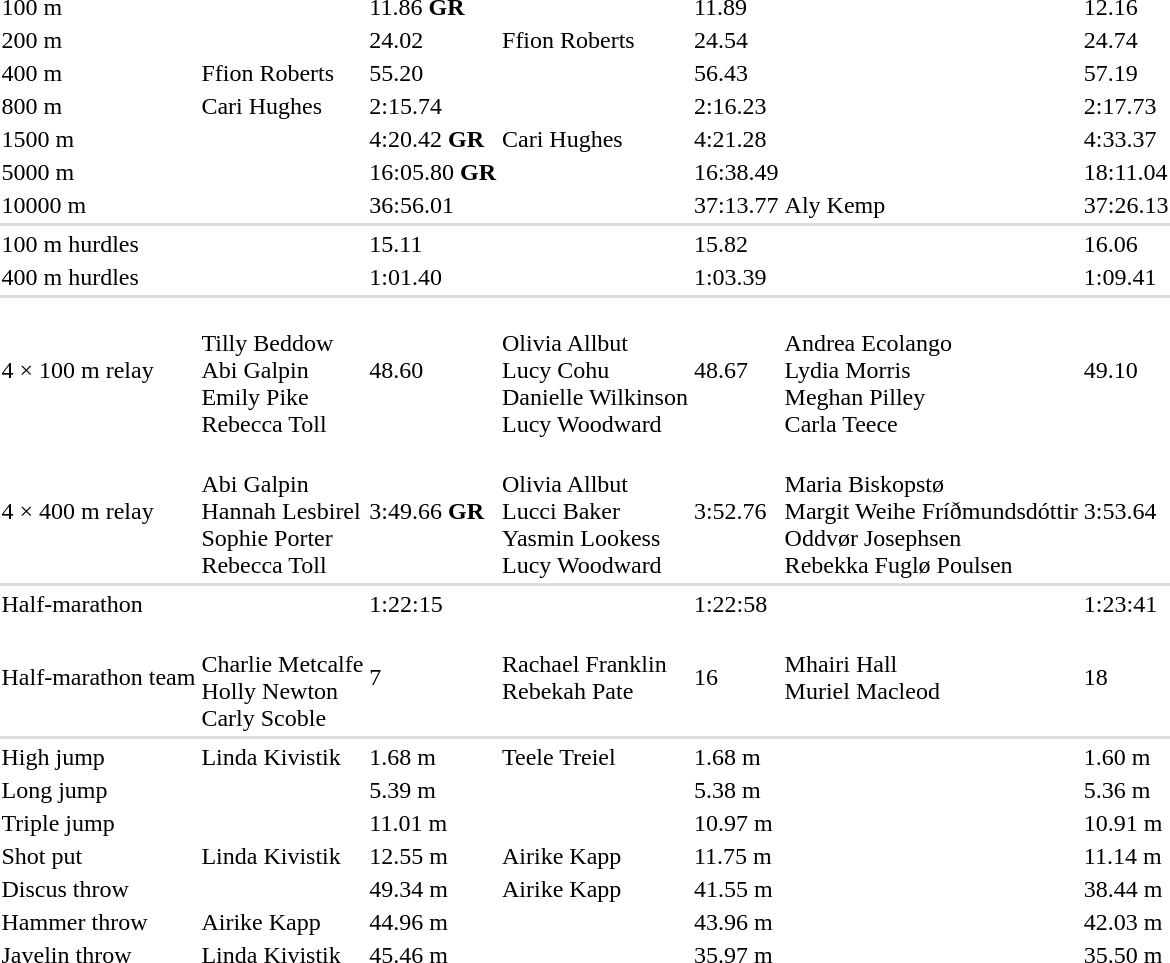<table>
<tr>
<td>100 m</td>
<td></td>
<td>11.86 <strong>GR</strong></td>
<td></td>
<td>11.89</td>
<td></td>
<td>12.16</td>
</tr>
<tr>
<td>200 m</td>
<td></td>
<td>24.02</td>
<td>Ffion Roberts<br> </td>
<td>24.54</td>
<td></td>
<td>24.74</td>
</tr>
<tr>
<td>400 m</td>
<td>Ffion Roberts<br> </td>
<td>55.20</td>
<td></td>
<td>56.43</td>
<td></td>
<td>57.19</td>
</tr>
<tr>
<td>800 m</td>
<td>Cari Hughes<br></td>
<td>2:15.74</td>
<td></td>
<td>2:16.23</td>
<td></td>
<td>2:17.73</td>
</tr>
<tr>
<td>1500 m</td>
<td> </td>
<td>4:20.42 <strong>GR</strong></td>
<td>Cari Hughes<br></td>
<td>4:21.28</td>
<td></td>
<td>4:33.37</td>
</tr>
<tr>
<td>5000 m</td>
<td></td>
<td>16:05.80 <strong>GR</strong></td>
<td> </td>
<td>16:38.49</td>
<td></td>
<td>18:11.04</td>
</tr>
<tr>
<td>10000 m</td>
<td></td>
<td>36:56.01</td>
<td></td>
<td>37:13.77</td>
<td>Aly Kemp <br>  </td>
<td>37:26.13</td>
</tr>
<tr bgcolor=#dddddd>
<td colspan=7></td>
</tr>
<tr>
<td>100 m hurdles</td>
<td></td>
<td>15.11</td>
<td></td>
<td>15.82</td>
<td></td>
<td>16.06</td>
</tr>
<tr>
<td>400 m hurdles</td>
<td> </td>
<td>1:01.40</td>
<td></td>
<td>1:03.39</td>
<td> </td>
<td>1:09.41</td>
</tr>
<tr bgcolor=#dddddd>
<td colspan=7></td>
</tr>
<tr>
<td>4 × 100 m relay</td>
<td valign=top> <br> Tilly Beddow <br> Abi Galpin <br> Emily Pike <br> Rebecca Toll</td>
<td>48.60</td>
<td valign=top> <br> Olivia Allbut <br> Lucy Cohu <br> Danielle Wilkinson <br> Lucy Woodward</td>
<td>48.67</td>
<td valign=top> <br> Andrea Ecolango <br> Lydia Morris <br> Meghan Pilley <br> Carla Teece</td>
<td>49.10</td>
</tr>
<tr>
<td>4 × 400 m relay</td>
<td valign=top> <br> Abi Galpin <br> Hannah Lesbirel <br> Sophie Porter <br> Rebecca Toll</td>
<td>3:49.66 <strong>GR</strong></td>
<td valign=top> <br> Olivia Allbut <br> Lucci Baker<br> Yasmin Lookess<br> Lucy Woodward</td>
<td>3:52.76</td>
<td valign=top> <br> Maria Biskopstø <br> Margit Weihe Fríðmundsdóttir<br> Oddvør Josephsen <br> Rebekka Fuglø Poulsen</td>
<td>3:53.64</td>
</tr>
<tr bgcolor=#dddddd>
<td colspan=7></td>
</tr>
<tr>
<td>Half-marathon</td>
<td> </td>
<td>1:22:15</td>
<td></td>
<td>1:22:58</td>
<td></td>
<td>1:23:41</td>
</tr>
<tr>
<td>Half-marathon team</td>
<td valign=top> <br> Charlie Metcalfe <br> Holly Newton <br> Carly Scoble</td>
<td>7</td>
<td valign=top> <br> Rachael Franklin <br> Rebekah Pate</td>
<td>16</td>
<td valign=top> <br> Mhairi Hall <br> Muriel Macleod</td>
<td>18</td>
</tr>
<tr bgcolor=#dddddd>
<td colspan=7></td>
</tr>
<tr>
<td>High jump</td>
<td>Linda Kivistik<br></td>
<td>1.68 m</td>
<td>Teele Treiel<br></td>
<td>1.68 m</td>
<td></td>
<td>1.60 m</td>
</tr>
<tr>
<td>Long jump</td>
<td></td>
<td>5.39 m</td>
<td></td>
<td>5.38 m</td>
<td></td>
<td>5.36 m</td>
</tr>
<tr>
<td>Triple jump</td>
<td> </td>
<td>11.01 m</td>
<td></td>
<td>10.97 m</td>
<td></td>
<td>10.91 m</td>
</tr>
<tr>
<td>Shot put</td>
<td>Linda Kivistik<br></td>
<td>12.55 m</td>
<td>Airike Kapp<br></td>
<td>11.75 m</td>
<td></td>
<td>11.14 m</td>
</tr>
<tr>
<td>Discus throw</td>
<td></td>
<td>49.34 m</td>
<td>Airike Kapp<br></td>
<td>41.55 m</td>
<td></td>
<td>38.44 m</td>
</tr>
<tr>
<td>Hammer throw</td>
<td>Airike Kapp<br></td>
<td>44.96 m</td>
<td></td>
<td>43.96 m</td>
<td></td>
<td>42.03 m</td>
</tr>
<tr>
<td>Javelin throw</td>
<td>Linda Kivistik<br></td>
<td>45.46 m</td>
<td></td>
<td>35.97 m</td>
<td></td>
<td>35.50 m</td>
</tr>
</table>
